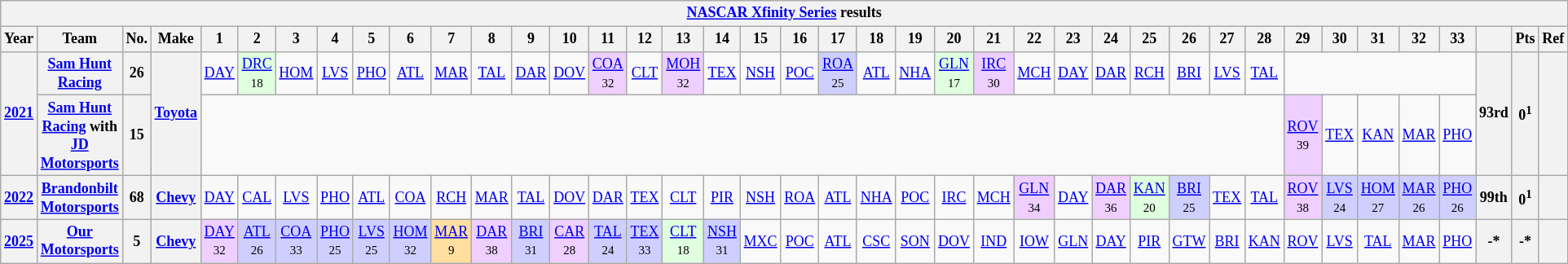<table class="wikitable" style="text-align:center; font-size:75%">
<tr>
<th colspan=42><a href='#'>NASCAR Xfinity Series</a> results</th>
</tr>
<tr>
<th>Year</th>
<th>Team</th>
<th>No.</th>
<th>Make</th>
<th>1</th>
<th>2</th>
<th>3</th>
<th>4</th>
<th>5</th>
<th>6</th>
<th>7</th>
<th>8</th>
<th>9</th>
<th>10</th>
<th>11</th>
<th>12</th>
<th>13</th>
<th>14</th>
<th>15</th>
<th>16</th>
<th>17</th>
<th>18</th>
<th>19</th>
<th>20</th>
<th>21</th>
<th>22</th>
<th>23</th>
<th>24</th>
<th>25</th>
<th>26</th>
<th>27</th>
<th>28</th>
<th>29</th>
<th>30</th>
<th>31</th>
<th>32</th>
<th>33</th>
<th></th>
<th>Pts</th>
<th>Ref</th>
</tr>
<tr>
<th rowspan=2><a href='#'>2021</a></th>
<th><a href='#'>Sam Hunt Racing</a></th>
<th>26</th>
<th rowspan=2><a href='#'>Toyota</a></th>
<td><a href='#'>DAY</a></td>
<td style="background:#DFFFDF;"><a href='#'>DRC</a><br><small>18</small></td>
<td><a href='#'>HOM</a></td>
<td><a href='#'>LVS</a></td>
<td><a href='#'>PHO</a></td>
<td><a href='#'>ATL</a></td>
<td><a href='#'>MAR</a></td>
<td><a href='#'>TAL</a></td>
<td><a href='#'>DAR</a></td>
<td><a href='#'>DOV</a></td>
<td style="background:#EFCFFF;"><a href='#'>COA</a><br><small>32</small></td>
<td><a href='#'>CLT</a></td>
<td style="background:#EFCFFF;"><a href='#'>MOH</a><br><small>32</small></td>
<td><a href='#'>TEX</a></td>
<td><a href='#'>NSH</a></td>
<td><a href='#'>POC</a></td>
<td style="background:#CFCFFF;"><a href='#'>ROA</a><br><small>25</small></td>
<td><a href='#'>ATL</a></td>
<td><a href='#'>NHA</a></td>
<td style="background:#DFFFDF;"><a href='#'>GLN</a><br><small>17</small></td>
<td style="background:#EFCFFF;"><a href='#'>IRC</a><br><small>30</small></td>
<td><a href='#'>MCH</a></td>
<td><a href='#'>DAY</a></td>
<td><a href='#'>DAR</a></td>
<td><a href='#'>RCH</a></td>
<td><a href='#'>BRI</a></td>
<td><a href='#'>LVS</a></td>
<td><a href='#'>TAL</a></td>
<td colspan=5></td>
<th rowspan=2>93rd</th>
<th rowspan=2>0<sup>1</sup></th>
<th rowspan=2></th>
</tr>
<tr>
<th><a href='#'>Sam Hunt Racing</a> with<br><a href='#'>JD Motorsports</a></th>
<th>15</th>
<td colspan=28></td>
<td style="background:#EFCFFF;"><a href='#'>ROV</a><br><small>39</small></td>
<td><a href='#'>TEX</a></td>
<td><a href='#'>KAN</a></td>
<td><a href='#'>MAR</a></td>
<td><a href='#'>PHO</a></td>
</tr>
<tr>
<th><a href='#'>2022</a></th>
<th><a href='#'>Brandonbilt Motorsports</a></th>
<th>68</th>
<th><a href='#'>Chevy</a></th>
<td><a href='#'>DAY</a></td>
<td><a href='#'>CAL</a></td>
<td><a href='#'>LVS</a></td>
<td><a href='#'>PHO</a></td>
<td><a href='#'>ATL</a></td>
<td><a href='#'>COA</a></td>
<td><a href='#'>RCH</a></td>
<td><a href='#'>MAR</a></td>
<td><a href='#'>TAL</a></td>
<td><a href='#'>DOV</a></td>
<td><a href='#'>DAR</a></td>
<td><a href='#'>TEX</a></td>
<td><a href='#'>CLT</a></td>
<td><a href='#'>PIR</a></td>
<td><a href='#'>NSH</a></td>
<td><a href='#'>ROA</a></td>
<td><a href='#'>ATL</a></td>
<td><a href='#'>NHA</a></td>
<td><a href='#'>POC</a></td>
<td><a href='#'>IRC</a></td>
<td><a href='#'>MCH</a></td>
<td style="background:#EFCFFF;"><a href='#'>GLN</a><br><small>34</small></td>
<td><a href='#'>DAY</a></td>
<td style="background:#EFCFFF;"><a href='#'>DAR</a><br><small>36</small></td>
<td style="background:#DFFFDF;"><a href='#'>KAN</a><br><small>20</small></td>
<td style="background:#CFCFFF;"><a href='#'>BRI</a><br><small>25</small></td>
<td><a href='#'>TEX</a></td>
<td><a href='#'>TAL</a></td>
<td style="background:#EFCFFF;"><a href='#'>ROV</a><br><small>38</small></td>
<td style="background:#CFCFFF;"><a href='#'>LVS</a><br><small>24</small></td>
<td style="background:#CFCFFF;"><a href='#'>HOM</a><br><small>27</small></td>
<td style="background:#CFCFFF;"><a href='#'>MAR</a><br><small>26</small></td>
<td style="background:#CFCFFF;"><a href='#'>PHO</a><br><small>26</small></td>
<th>99th</th>
<th>0<sup>1</sup></th>
<th></th>
</tr>
<tr>
<th><a href='#'>2025</a></th>
<th><a href='#'>Our Motorsports</a></th>
<th>5</th>
<th><a href='#'>Chevy</a></th>
<td style="background:#EFCFFF;"><a href='#'>DAY</a><br><small>32</small></td>
<td style="background:#CFCFFF;"><a href='#'>ATL</a><br><small>26</small></td>
<td style="background:#CFCFFF;"><a href='#'>COA</a><br><small>33</small></td>
<td style="background:#CFCFFF;"><a href='#'>PHO</a><br><small>25</small></td>
<td style="background:#CFCFFF;"><a href='#'>LVS</a><br><small>25</small></td>
<td style="background:#CFCFFF;"><a href='#'>HOM</a><br><small>32</small></td>
<td style="background:#FFDF9F;"><a href='#'>MAR</a><br><small>9</small></td>
<td style="background:#EFCFFF;"><a href='#'>DAR</a><br><small>38</small></td>
<td style="background:#CFCFFF;"><a href='#'>BRI</a><br><small>31</small></td>
<td style="background:#EFCFFF;"><a href='#'>CAR</a><br><small>28</small></td>
<td style="background:#CFCFFF;"><a href='#'>TAL</a><br><small>24</small></td>
<td style="background:#CFCFFF;"><a href='#'>TEX</a><br><small>33</small></td>
<td style="background:#DFFFDF;"><a href='#'>CLT</a><br><small>18</small></td>
<td style="background:#CFCFFF;"><a href='#'>NSH</a><br><small>31</small></td>
<td><a href='#'>MXC</a></td>
<td><a href='#'>POC</a></td>
<td><a href='#'>ATL</a></td>
<td><a href='#'>CSC</a></td>
<td><a href='#'>SON</a></td>
<td><a href='#'>DOV</a></td>
<td><a href='#'>IND</a></td>
<td><a href='#'>IOW</a></td>
<td><a href='#'>GLN</a></td>
<td><a href='#'>DAY</a></td>
<td><a href='#'>PIR</a></td>
<td><a href='#'>GTW</a></td>
<td><a href='#'>BRI</a></td>
<td><a href='#'>KAN</a></td>
<td><a href='#'>ROV</a></td>
<td><a href='#'>LVS</a></td>
<td><a href='#'>TAL</a></td>
<td><a href='#'>MAR</a></td>
<td><a href='#'>PHO</a></td>
<th>-*</th>
<th>-*</th>
<th></th>
</tr>
</table>
